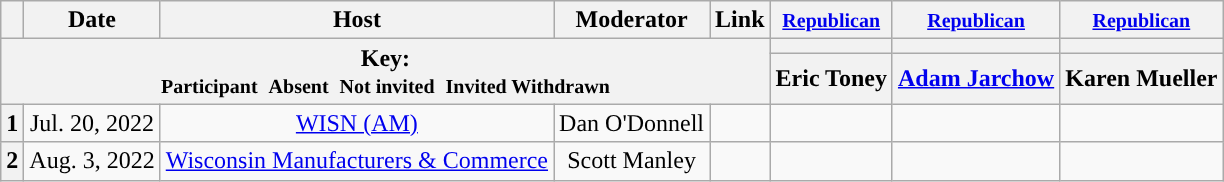<table class="wikitable" style="text-align:center;">
<tr>
<th scope="col"></th>
<th scope="col">Date</th>
<th scope="col">Host</th>
<th scope="col">Moderator</th>
<th scope="col">Link</th>
<th scope="col"><small><a href='#'>Republican</a></small></th>
<th scope="col"><small><a href='#'>Republican</a></small></th>
<th scope="col"><small><a href='#'>Republican</a></small></th>
</tr>
<tr>
<th colspan="5" rowspan="2">Key:<br> <small>Participant </small>  <small>Absent </small>  <small>Not invited </small>  <small>Invited  Withdrawn</small></th>
<th scope="col" style="background:"></th>
<th scope="col" style="background:"></th>
<th scope="col" style="background:"></th>
</tr>
<tr>
<th scope="col">Eric Toney</th>
<th scope="col"><a href='#'>Adam Jarchow</a></th>
<th scope="col">Karen Mueller</th>
</tr>
<tr>
<th>1</th>
<td style="white-space:nowrap;">Jul. 20, 2022</td>
<td style="white-space:nowrap;"><a href='#'>WISN (AM)</a></td>
<td style="white-space:nowrap;">Dan O'Donnell</td>
<td style="white-space:nowrap;"></td>
<td></td>
<td></td>
<td></td>
</tr>
<tr>
<th>2</th>
<td style="white-space:nowrap;">Aug. 3, 2022</td>
<td style="white-space:nowrap;"><a href='#'>Wisconsin Manufacturers & Commerce</a></td>
<td style="white-space:nowrap;">Scott Manley</td>
<td style="white-space:nowrap;"></td>
<td></td>
<td></td>
<td></td>
</tr>
</table>
